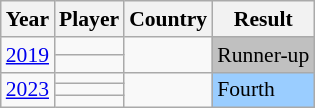<table class="wikitable sortable" style="font-size:90%;">
<tr>
<th>Year</th>
<th>Player</th>
<th>Country</th>
<th>Result</th>
</tr>
<tr>
<td rowspan="2"><a href='#'>2019</a> </td>
<td></td>
<td rowspan="2"></td>
<td rowspan="2" bgcolor="#C0C0C0" data-sort-value="1">Runner-up</td>
</tr>
<tr>
<td></td>
</tr>
<tr>
<td rowspan="3"><a href='#'>2023</a> </td>
<td></td>
<td rowspan="3"></td>
<td rowspan="3" bgcolor="#9acdff" data-sort-value="2">Fourth</td>
</tr>
<tr>
<td></td>
</tr>
<tr>
<td></td>
</tr>
</table>
